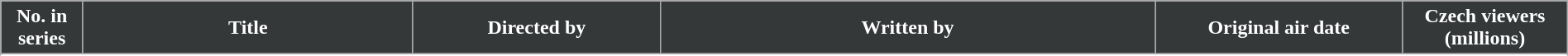<table class="wikitable plainrowheaders" style="width: 100%; margin-right: 0;">
<tr>
<th scope=col style="background: #353839; color: #fff; text-align:center;" width=5%>No. in<br>series</th>
<th scope=col style="background: #353839; color: #fff; text-align:center;" width=20%>Title</th>
<th scope=col style="background: #353839; color: #fff; text-align:center;" width=15%>Directed by</th>
<th scope=col style="background: #353839; color: #fff; text-align:center;" width=30%>Written by</th>
<th scope=col style="background: #353839; color: #fff; text-align:center;" width=15%>Original air date</th>
<th scope=col style="background: #353839; color: #fff; text-align:center;" width=10%>Czech viewers<br>(millions)</th>
</tr>
<tr>
</tr>
<tr>
</tr>
</table>
